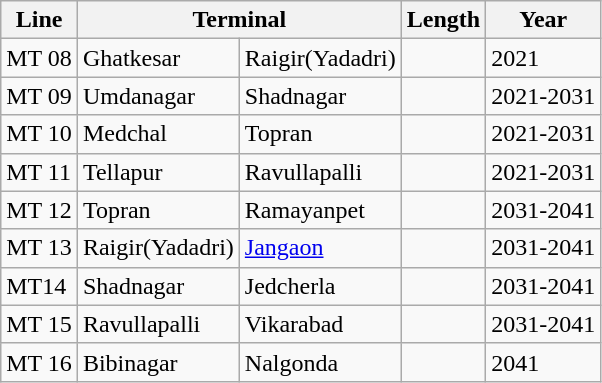<table class="wikitable sortable">
<tr>
<th>Line</th>
<th colspan="2">Terminal</th>
<th>Length</th>
<th>Year</th>
</tr>
<tr>
<td>MT 08</td>
<td>Ghatkesar</td>
<td>Raigir(Yadadri)</td>
<td></td>
<td>2021</td>
</tr>
<tr>
<td>MT 09</td>
<td>Umdanagar</td>
<td>Shadnagar</td>
<td></td>
<td>2021-2031</td>
</tr>
<tr>
<td>MT 10</td>
<td>Medchal</td>
<td>Topran</td>
<td></td>
<td>2021-2031</td>
</tr>
<tr>
<td>MT 11</td>
<td>Tellapur</td>
<td>Ravullapalli</td>
<td></td>
<td>2021-2031</td>
</tr>
<tr>
<td>MT 12</td>
<td>Topran</td>
<td>Ramayanpet</td>
<td></td>
<td>2031-2041</td>
</tr>
<tr>
<td>MT 13</td>
<td>Raigir(Yadadri)</td>
<td><a href='#'>Jangaon</a></td>
<td></td>
<td>2031-2041</td>
</tr>
<tr>
<td>MT14</td>
<td>Shadnagar</td>
<td>Jedcherla</td>
<td></td>
<td>2031-2041</td>
</tr>
<tr>
<td>MT 15</td>
<td>Ravullapalli</td>
<td>Vikarabad</td>
<td></td>
<td>2031-2041</td>
</tr>
<tr>
<td>MT 16</td>
<td>Bibinagar</td>
<td>Nalgonda</td>
<td></td>
<td>2041</td>
</tr>
</table>
